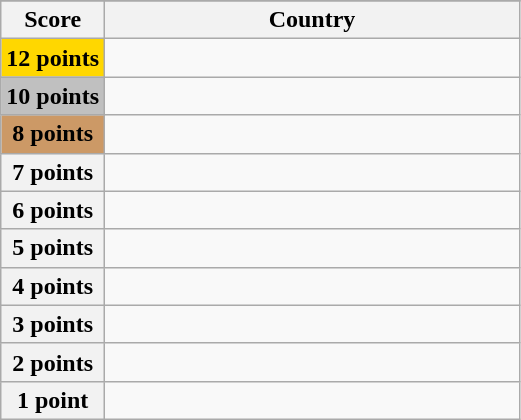<table class="wikitable">
<tr>
</tr>
<tr>
<th scope="col" width="20%">Score</th>
<th scope="col">Country</th>
</tr>
<tr>
<th scope="row" style="background:gold">12 points</th>
<td></td>
</tr>
<tr>
<th scope="row" style="background:silver">10 points</th>
<td></td>
</tr>
<tr>
<th scope="row" style="background:#CC9966">8 points</th>
<td></td>
</tr>
<tr>
<th scope="row" width=20%>7 points</th>
<td></td>
</tr>
<tr>
<th scope="row" width=20%>6 points</th>
<td></td>
</tr>
<tr>
<th scope="row" width=20%>5 points</th>
<td></td>
</tr>
<tr>
<th scope="row" width=20%>4 points</th>
<td></td>
</tr>
<tr>
<th scope="row" width=20%>3 points</th>
<td></td>
</tr>
<tr>
<th scope="row" width=20%>2 points</th>
<td></td>
</tr>
<tr>
<th scope="row" width=20%>1 point</th>
<td></td>
</tr>
</table>
